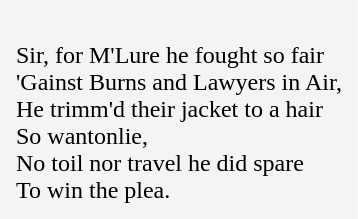<table cellpadding=10 border="0" align=center>
<tr>
<td bgcolor=#f4f4f4><br>Sir, for M'Lure he fought so fair<br> 
'Gainst Burns and Lawyers in Air,<br> 
He trimm'd their jacket to a hair<br> 
So wantonlie,<br> 
No toil nor travel he did spare<br> 
To win the plea.<br> </td>
</tr>
</table>
